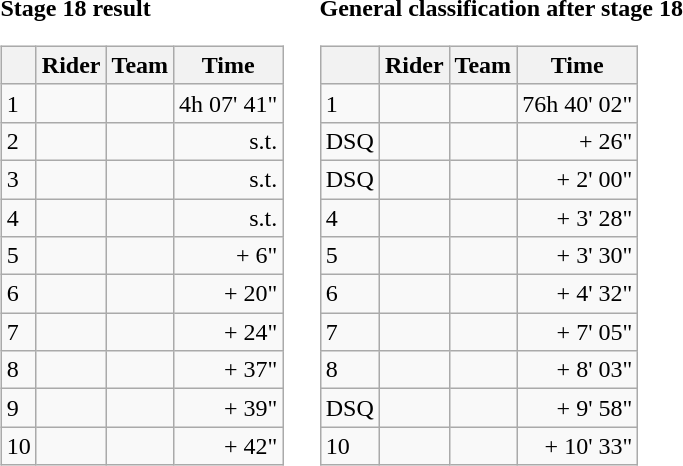<table>
<tr>
<td><strong>Stage 18 result</strong><br><table class="wikitable">
<tr>
<th></th>
<th>Rider</th>
<th>Team</th>
<th>Time</th>
</tr>
<tr>
<td>1</td>
<td></td>
<td></td>
<td align="right">4h 07' 41"</td>
</tr>
<tr>
<td>2</td>
<td></td>
<td></td>
<td align="right">s.t.</td>
</tr>
<tr>
<td>3</td>
<td></td>
<td></td>
<td align="right">s.t.</td>
</tr>
<tr>
<td>4</td>
<td></td>
<td></td>
<td align="right">s.t.</td>
</tr>
<tr>
<td>5</td>
<td></td>
<td></td>
<td align="right">+ 6"</td>
</tr>
<tr>
<td>6</td>
<td></td>
<td></td>
<td align="right">+ 20"</td>
</tr>
<tr>
<td>7</td>
<td></td>
<td></td>
<td align="right">+ 24"</td>
</tr>
<tr>
<td>8</td>
<td></td>
<td></td>
<td align="right">+ 37"</td>
</tr>
<tr>
<td>9</td>
<td></td>
<td></td>
<td align="right">+ 39"</td>
</tr>
<tr>
<td>10</td>
<td></td>
<td></td>
<td align="right">+ 42"</td>
</tr>
</table>
</td>
<td></td>
<td><strong>General classification after stage 18</strong><br><table class="wikitable">
<tr>
<th></th>
<th>Rider</th>
<th>Team</th>
<th>Time</th>
</tr>
<tr>
<td>1</td>
<td> </td>
<td></td>
<td align="right">76h 40' 02"</td>
</tr>
<tr>
<td>DSQ</td>
<td><del></del> </td>
<td><del></del></td>
<td align="right">+ 26"</td>
</tr>
<tr>
<td>DSQ</td>
<td><del></del></td>
<td><del></del></td>
<td align="right">+ 2' 00"</td>
</tr>
<tr>
<td>4</td>
<td></td>
<td></td>
<td align="right">+ 3' 28"</td>
</tr>
<tr>
<td>5</td>
<td></td>
<td></td>
<td align="right">+ 3' 30"</td>
</tr>
<tr>
<td>6</td>
<td></td>
<td></td>
<td align="right">+ 4' 32"</td>
</tr>
<tr>
<td>7</td>
<td></td>
<td></td>
<td align="right">+ 7' 05"</td>
</tr>
<tr>
<td>8</td>
<td> </td>
<td></td>
<td align="right">+ 8' 03"</td>
</tr>
<tr>
<td>DSQ</td>
<td><del></del></td>
<td><del></del></td>
<td align="right">+ 9' 58"</td>
</tr>
<tr>
<td>10</td>
<td></td>
<td></td>
<td align="right">+ 10' 33"</td>
</tr>
</table>
</td>
</tr>
</table>
